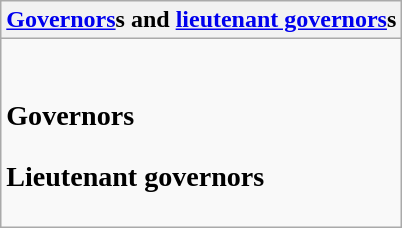<table class="wikitable collapsible collapsed">
<tr>
<th><a href='#'>Governors</a>s and <a href='#'>lieutenant governors</a>s</th>
</tr>
<tr>
<td><br><h3>Governors</h3><h3>Lieutenant governors</h3></td>
</tr>
</table>
